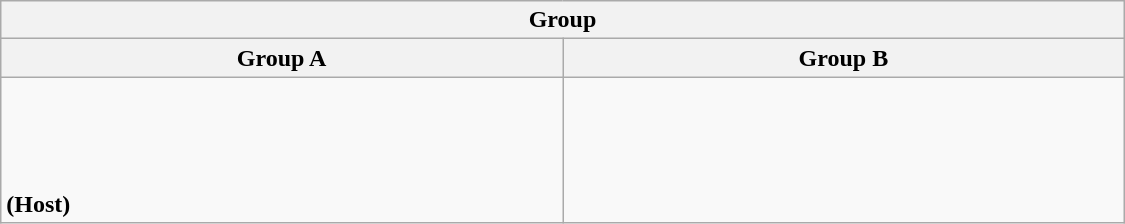<table class="wikitable" width=750>
<tr>
<th colspan="2">Group</th>
</tr>
<tr>
<th width=25%>Group A</th>
<th width=25%>Group B</th>
</tr>
<tr>
<td><br> <br>
 <br>
 <br>
 <strong>(Host)</strong></td>
<td><br><br>
<br>
<br>
</td>
</tr>
</table>
